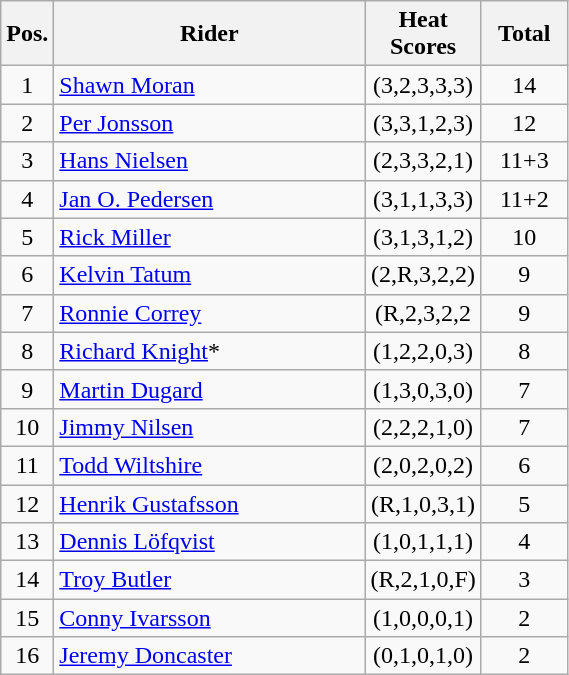<table class=wikitable>
<tr>
<th width=25px>Pos.</th>
<th width=200px>Rider</th>
<th width=70px>Heat Scores</th>
<th width=50px>Total</th>
</tr>
<tr align=center >
<td>1</td>
<td align=left> <a href='#'>Shawn Moran</a></td>
<td>(3,2,3,3,3)</td>
<td>14</td>
</tr>
<tr align=center >
<td>2</td>
<td align=left> <a href='#'>Per Jonsson</a></td>
<td>(3,3,1,2,3)</td>
<td>12</td>
</tr>
<tr align=center >
<td>3</td>
<td align=left> <a href='#'>Hans Nielsen</a></td>
<td>(2,3,3,2,1)</td>
<td>11+3</td>
</tr>
<tr align=center >
<td>4</td>
<td align=left> <a href='#'>Jan O. Pedersen</a></td>
<td>(3,1,1,3,3)</td>
<td>11+2</td>
</tr>
<tr align=center >
<td>5</td>
<td align=left> <a href='#'>Rick Miller</a></td>
<td>(3,1,3,1,2)</td>
<td>10</td>
</tr>
<tr align=center >
<td>6</td>
<td align=left> <a href='#'>Kelvin Tatum</a></td>
<td>(2,R,3,2,2)</td>
<td>9</td>
</tr>
<tr align=center >
<td>7</td>
<td align=left> <a href='#'>Ronnie Correy</a></td>
<td>(R,2,3,2,2</td>
<td>9</td>
</tr>
<tr align=center >
<td>8</td>
<td align=left> <a href='#'>Richard Knight</a>*</td>
<td>(1,2,2,0,3)</td>
<td>8</td>
</tr>
<tr align=center >
<td>9</td>
<td align=left> <a href='#'>Martin Dugard</a></td>
<td>(1,3,0,3,0)</td>
<td>7</td>
</tr>
<tr align=center >
<td>10</td>
<td align=left> <a href='#'>Jimmy Nilsen</a></td>
<td>(2,2,2,1,0)</td>
<td>7</td>
</tr>
<tr align=center >
<td>11</td>
<td align=left> <a href='#'>Todd Wiltshire</a></td>
<td>(2,0,2,0,2)</td>
<td>6</td>
</tr>
<tr align=center >
<td>12</td>
<td align=left> <a href='#'>Henrik Gustafsson</a></td>
<td>(R,1,0,3,1)</td>
<td>5</td>
</tr>
<tr align=center>
<td>13</td>
<td align=left> <a href='#'>Dennis Löfqvist</a></td>
<td>(1,0,1,1,1)</td>
<td>4</td>
</tr>
<tr align=center>
<td>14</td>
<td align=left> <a href='#'>Troy Butler</a></td>
<td>(R,2,1,0,F)</td>
<td>3</td>
</tr>
<tr align=center>
<td>15</td>
<td align=left> <a href='#'>Conny Ivarsson</a></td>
<td>(1,0,0,0,1)</td>
<td>2</td>
</tr>
<tr align=center>
<td>16</td>
<td align=left> <a href='#'>Jeremy Doncaster</a></td>
<td>(0,1,0,1,0)</td>
<td>2</td>
</tr>
</table>
